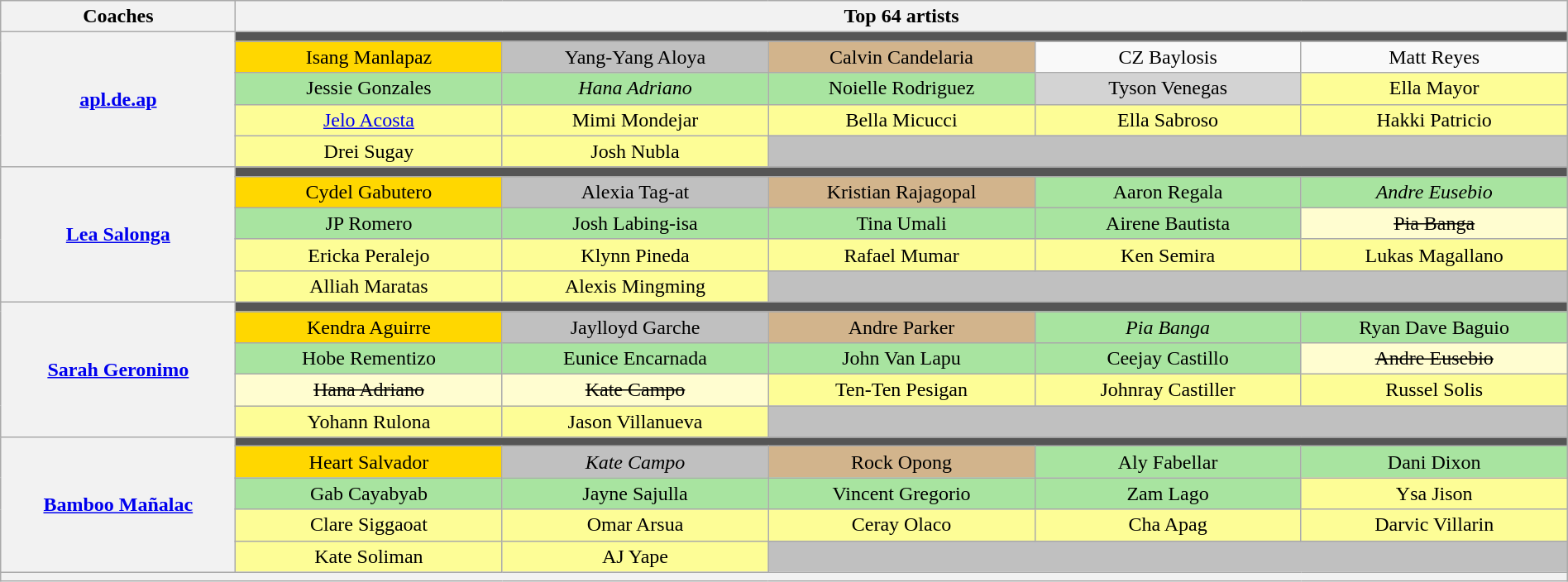<table class="wikitable" style="text-align:center; width:100%;">
<tr>
<th width="15%" scope="col">Coaches</th>
<th colspan="5" scope="col">Top 64 artists</th>
</tr>
<tr>
<th rowspan="5"><a href='#'>apl.de.ap</a></th>
<td colspan="5" style="background:#555555;"></td>
</tr>
<tr>
<td style="width:17%; background:gold;">Isang Manlapaz</td>
<td style="width:17%; background:silver;">Yang-Yang Aloya</td>
<td style="width:17%; background:tan;">Calvin Candelaria</td>
<td style="width:17%;" style="background:#A8E4A0">CZ Baylosis</td>
<td style="width:17%;" style="background:#A8E4A0">Matt Reyes</td>
</tr>
<tr>
<td style="background:#A8E4A0">Jessie Gonzales</td>
<td style="background:#A8E4A0"><em>Hana Adriano</em></td>
<td style="background:#A8E4A0">Noielle Rodriguez</td>
<td style="background:lightgrey">Tyson Venegas</td>
<td style="background:#FDFD96">Ella Mayor</td>
</tr>
<tr>
<td style="background:#FDFD96"><a href='#'>Jelo Acosta</a></td>
<td style="background:#FDFD96">Mimi Mondejar</td>
<td style="background:#FDFD96">Bella Micucci</td>
<td style="background:#FDFD96">Ella Sabroso</td>
<td style="background:#FDFD96">Hakki Patricio</td>
</tr>
<tr>
<td style="background:#FDFD96">Drei Sugay</td>
<td style="background:#FDFD96">Josh Nubla</td>
<td style="background:silver" colspan=3></td>
</tr>
<tr>
<th rowspan="5"><a href='#'>Lea Salonga</a></th>
<td colspan="5" style="background:#555555;"></td>
</tr>
<tr>
<td style="background:gold;">Cydel Gabutero</td>
<td style="background:silver;">Alexia Tag-at</td>
<td style="background:tan;">Kristian Rajagopal</td>
<td style="background:#A8E4A0">Aaron Regala</td>
<td style="background:#A8E4A0"><em>Andre Eusebio</em></td>
</tr>
<tr>
<td style="background:#A8E4A0">JP Romero</td>
<td style="background:#A8E4A0">Josh Labing-isa</td>
<td style="background:#A8E4A0">Tina Umali</td>
<td style="background:#A8E4A0">Airene Bautista</td>
<td style="background:#FFFDD0;"><s>Pia Banga</s></td>
</tr>
<tr>
<td style="background:#FDFD96">Ericka Peralejo</td>
<td style="background:#FDFD96">Klynn Pineda</td>
<td style="background:#FDFD96">Rafael Mumar</td>
<td style="background:#FDFD96">Ken Semira</td>
<td style="background:#FDFD96">Lukas Magallano</td>
</tr>
<tr>
<td style="background:#FDFD96">Alliah Maratas</td>
<td style="background:#FDFD96">Alexis Mingming</td>
<td style="background:silver" colspan=3></td>
</tr>
<tr>
<th rowspan="5"><a href='#'>Sarah Geronimo</a></th>
<td colspan="5" style="background:#555555;"></td>
</tr>
<tr>
<td style="background:gold;">Kendra Aguirre</td>
<td style="background:silver;">Jaylloyd Garche</td>
<td style="background:tan;">Andre Parker</td>
<td style="background:#A8E4A0;"><em>Pia Banga</em></td>
<td style="background:#A8E4A0;">Ryan Dave Baguio</td>
</tr>
<tr>
<td style="background:#A8E4A0;">Hobe Rementizo</td>
<td style="background:#A8E4A0;">Eunice Encarnada</td>
<td style="background:#A8E4A0;">John Van Lapu</td>
<td style="background:#A8E4A0;">Ceejay Castillo</td>
<td style="background:#FFFDD0;"><s>Andre Eusebio</s></td>
</tr>
<tr>
<td style="background:#FFFDD0;"><s>Hana Adriano</s></td>
<td style="background:#FFFDD0;"><s>Kate Campo</s></td>
<td style="background:#FDFD96">Ten-Ten Pesigan</td>
<td style="background:#FDFD96">Johnray Castiller</td>
<td style="background:#FDFD96">Russel Solis</td>
</tr>
<tr>
<td style="background:#FDFD96">Yohann Rulona</td>
<td style="background:#FDFD96">Jason Villanueva</td>
<td style="background:silver" colspan=3></td>
</tr>
<tr>
<th rowspan="5"><a href='#'>Bamboo Mañalac</a></th>
<td colspan="5" style="background:#555555;"></td>
</tr>
<tr>
<td style="background:gold;">Heart Salvador</td>
<td style="background:silver;"><em>Kate Campo</em></td>
<td style="background:tan;">Rock Opong</td>
<td style="background:#A8E4A0">Aly Fabellar</td>
<td style="background:#A8E4A0">Dani Dixon</td>
</tr>
<tr>
<td style="background:#A8E4A0">Gab Cayabyab</td>
<td style="background:#A8E4A0">Jayne Sajulla</td>
<td style="background:#A8E4A0">Vincent Gregorio</td>
<td style="background:#A8E4A0">Zam Lago</td>
<td style="background:#FDFD96">Ysa Jison</td>
</tr>
<tr>
<td style="background:#FDFD96">Clare Siggaoat</td>
<td style="background:#FDFD96">Omar Arsua</td>
<td style="background:#FDFD96">Ceray Olaco</td>
<td style="background:#FDFD96">Cha Apag</td>
<td style="background:#FDFD96">Darvic Villarin</td>
</tr>
<tr>
<td style="background:#FDFD96">Kate Soliman</td>
<td style="background:#FDFD96">AJ Yape</td>
<td style="background:silver" colspan=3></td>
</tr>
<tr>
<th colspan="6" style="font-size:90%; line-height:12px;"><small></small></th>
</tr>
</table>
